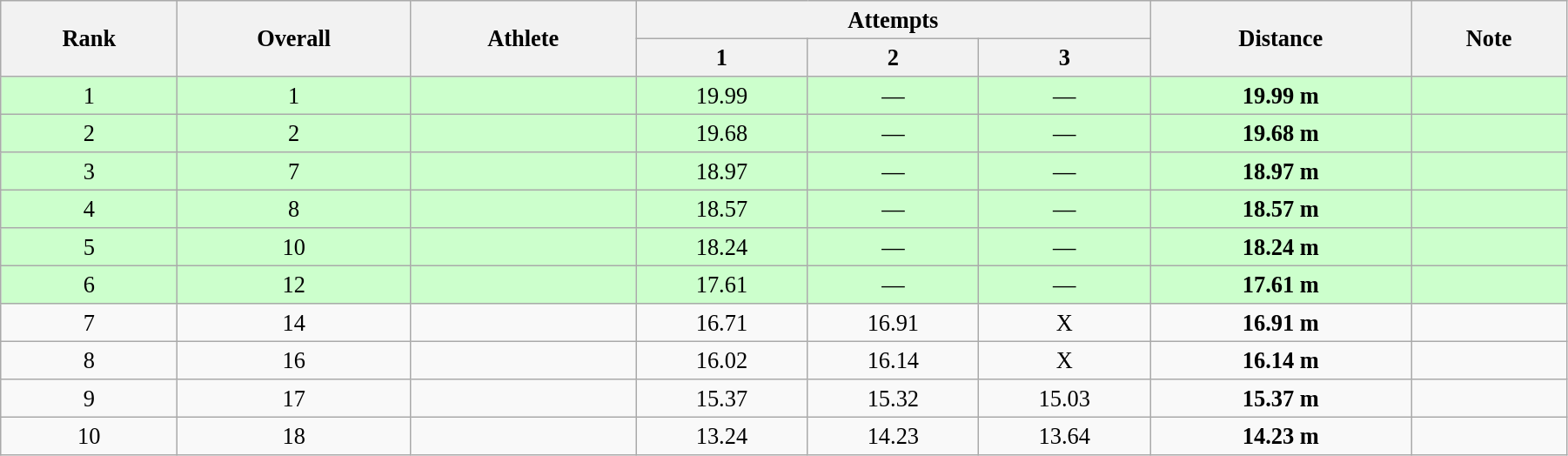<table class="wikitable" style=" text-align:center; font-size:110%;" width="95%">
<tr>
<th rowspan="2">Rank</th>
<th rowspan="2">Overall</th>
<th rowspan="2">Athlete</th>
<th colspan="3">Attempts</th>
<th rowspan="2">Distance</th>
<th rowspan="2">Note</th>
</tr>
<tr>
<th>1</th>
<th>2</th>
<th>3</th>
</tr>
<tr style="background:#ccffcc;">
<td>1</td>
<td>1</td>
<td align=left></td>
<td>19.99</td>
<td>—</td>
<td>—</td>
<td><strong>19.99 m </strong></td>
<td></td>
</tr>
<tr style="background:#ccffcc;">
<td>2</td>
<td>2</td>
<td align=left></td>
<td>19.68</td>
<td>—</td>
<td>—</td>
<td><strong>19.68 m </strong></td>
<td></td>
</tr>
<tr style="background:#ccffcc;">
<td>3</td>
<td>7</td>
<td align=left></td>
<td>18.97</td>
<td>—</td>
<td>—</td>
<td><strong>18.97 m </strong></td>
<td></td>
</tr>
<tr style="background:#ccffcc;">
<td>4</td>
<td>8</td>
<td align=left></td>
<td>18.57</td>
<td>—</td>
<td>—</td>
<td><strong>18.57 m </strong></td>
<td></td>
</tr>
<tr style="background:#ccffcc;">
<td>5</td>
<td>10</td>
<td align=left></td>
<td>18.24</td>
<td>—</td>
<td>—</td>
<td><strong>18.24 m </strong></td>
<td></td>
</tr>
<tr style="background:#ccffcc;">
<td>6</td>
<td>12</td>
<td align=left></td>
<td>17.61</td>
<td>—</td>
<td>—</td>
<td><strong>17.61 m </strong></td>
<td></td>
</tr>
<tr>
<td>7</td>
<td>14</td>
<td align=left></td>
<td>16.71</td>
<td>16.91</td>
<td>X</td>
<td><strong>16.91 m </strong></td>
<td></td>
</tr>
<tr>
<td>8</td>
<td>16</td>
<td align=left></td>
<td>16.02</td>
<td>16.14</td>
<td>X</td>
<td><strong>16.14 m </strong></td>
<td></td>
</tr>
<tr>
<td>9</td>
<td>17</td>
<td align=left></td>
<td>15.37</td>
<td>15.32</td>
<td>15.03</td>
<td><strong>15.37 m </strong></td>
<td></td>
</tr>
<tr>
<td>10</td>
<td>18</td>
<td align=left></td>
<td>13.24</td>
<td>14.23</td>
<td>13.64</td>
<td><strong>14.23 m </strong></td>
<td></td>
</tr>
</table>
